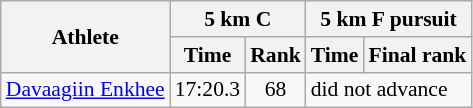<table class="wikitable" border="1" style="font-size:90%">
<tr>
<th rowspan=2>Athlete</th>
<th colspan=2>5 km C</th>
<th colspan=2>5 km F pursuit</th>
</tr>
<tr>
<th>Time</th>
<th>Rank</th>
<th>Time</th>
<th>Final rank</th>
</tr>
<tr>
<td><a href='#'>Davaagiin Enkhee</a></td>
<td align=center>17:20.3</td>
<td align=center>68</td>
<td colspan="2">did not advance</td>
</tr>
</table>
